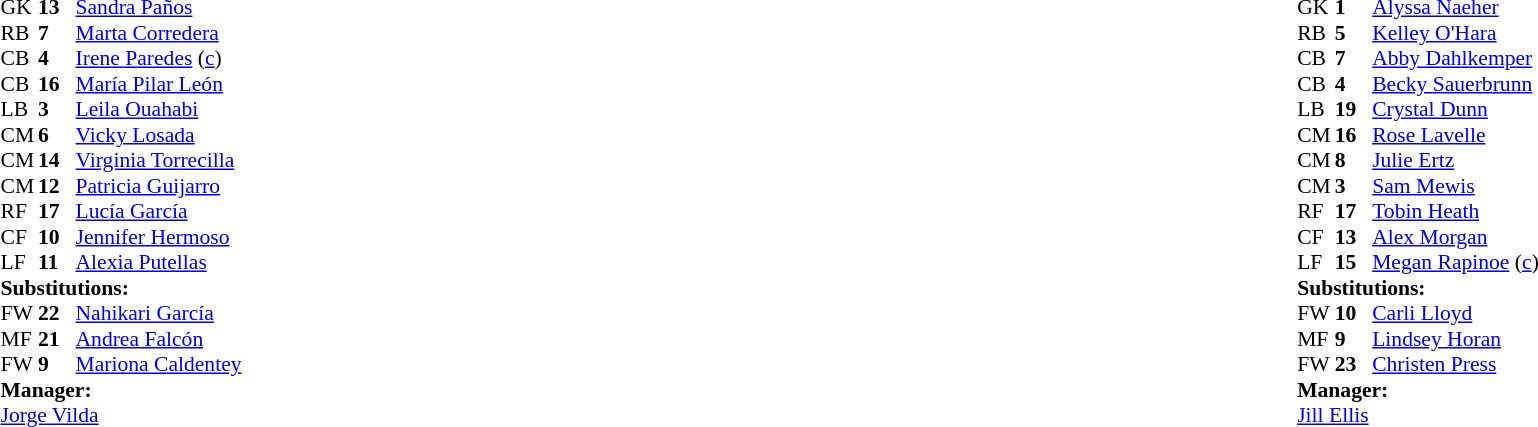<table width="100%">
<tr>
<td valign="top" width="40%"><br><table style="font-size:90%" cellspacing="0" cellpadding="0">
<tr>
<th width=25></th>
<th width=25></th>
</tr>
<tr>
<td>GK</td>
<td><strong>13</strong></td>
<td><a href='#'>Sandra Paños</a></td>
</tr>
<tr>
<td>RB</td>
<td><strong>7</strong></td>
<td><a href='#'>Marta Corredera</a></td>
</tr>
<tr>
<td>CB</td>
<td><strong>4</strong></td>
<td><a href='#'>Irene Paredes</a> (<a href='#'>c</a>)</td>
<td></td>
</tr>
<tr>
<td>CB</td>
<td><strong>16</strong></td>
<td><a href='#'>María Pilar León</a></td>
</tr>
<tr>
<td>LB</td>
<td><strong>3</strong></td>
<td><a href='#'>Leila Ouahabi</a></td>
</tr>
<tr>
<td>CM</td>
<td><strong>6</strong></td>
<td><a href='#'>Vicky Losada</a></td>
<td></td>
<td></td>
</tr>
<tr>
<td>CM</td>
<td><strong>14</strong></td>
<td><a href='#'>Virginia Torrecilla</a></td>
<td></td>
<td></td>
</tr>
<tr>
<td>CM</td>
<td><strong>12</strong></td>
<td><a href='#'>Patricia Guijarro</a></td>
</tr>
<tr>
<td>RF</td>
<td><strong>17</strong></td>
<td><a href='#'>Lucía García</a></td>
</tr>
<tr>
<td>CF</td>
<td><strong>10</strong></td>
<td><a href='#'>Jennifer Hermoso</a></td>
</tr>
<tr>
<td>LF</td>
<td><strong>11</strong></td>
<td><a href='#'>Alexia Putellas</a></td>
<td></td>
<td></td>
</tr>
<tr>
<td colspan=3><strong>Substitutions:</strong></td>
</tr>
<tr>
<td>FW</td>
<td><strong>22</strong></td>
<td><a href='#'>Nahikari García</a></td>
<td></td>
<td></td>
</tr>
<tr>
<td>MF</td>
<td><strong>21</strong></td>
<td><a href='#'>Andrea Falcón</a></td>
<td></td>
<td></td>
</tr>
<tr>
<td>FW</td>
<td><strong>9</strong></td>
<td><a href='#'>Mariona Caldentey</a></td>
<td></td>
<td></td>
</tr>
<tr>
<td colspan=3><strong>Manager:</strong></td>
</tr>
<tr>
<td colspan=3><a href='#'>Jorge Vilda</a></td>
</tr>
</table>
</td>
<td valign="top"></td>
<td valign="top" width="50%"><br><table style="font-size:90%; margin:auto" cellspacing="0" cellpadding="0">
<tr>
<th width=25></th>
<th width=25></th>
</tr>
<tr>
<td>GK</td>
<td><strong>1</strong></td>
<td><a href='#'>Alyssa Naeher</a></td>
</tr>
<tr>
<td>RB</td>
<td><strong>5</strong></td>
<td><a href='#'>Kelley O'Hara</a></td>
</tr>
<tr>
<td>CB</td>
<td><strong>7</strong></td>
<td><a href='#'>Abby Dahlkemper</a></td>
</tr>
<tr>
<td>CB</td>
<td><strong>4</strong></td>
<td><a href='#'>Becky Sauerbrunn</a></td>
</tr>
<tr>
<td>LB</td>
<td><strong>19</strong></td>
<td><a href='#'>Crystal Dunn</a></td>
</tr>
<tr>
<td>CM</td>
<td><strong>16</strong></td>
<td><a href='#'>Rose Lavelle</a></td>
<td></td>
<td></td>
</tr>
<tr>
<td>CM</td>
<td><strong>8</strong></td>
<td><a href='#'>Julie Ertz</a></td>
</tr>
<tr>
<td>CM</td>
<td><strong>3</strong></td>
<td><a href='#'>Sam Mewis</a></td>
</tr>
<tr>
<td>RF</td>
<td><strong>17</strong></td>
<td><a href='#'>Tobin Heath</a></td>
</tr>
<tr>
<td>CF</td>
<td><strong>13</strong></td>
<td><a href='#'>Alex Morgan</a></td>
<td></td>
<td></td>
</tr>
<tr>
<td>LF</td>
<td><strong>15</strong></td>
<td><a href='#'>Megan Rapinoe</a> (<a href='#'>c</a>)</td>
<td></td>
<td></td>
</tr>
<tr>
<td colspan=3><strong>Substitutions:</strong></td>
</tr>
<tr>
<td>FW</td>
<td><strong>10</strong></td>
<td><a href='#'>Carli Lloyd</a></td>
<td></td>
<td></td>
</tr>
<tr>
<td>MF</td>
<td><strong>9</strong></td>
<td><a href='#'>Lindsey Horan</a></td>
<td></td>
<td></td>
</tr>
<tr>
<td>FW</td>
<td><strong>23</strong></td>
<td><a href='#'>Christen Press</a></td>
<td></td>
<td></td>
</tr>
<tr>
<td colspan=3><strong>Manager:</strong></td>
</tr>
<tr>
<td colspan=3><a href='#'>Jill Ellis</a></td>
</tr>
</table>
</td>
</tr>
</table>
